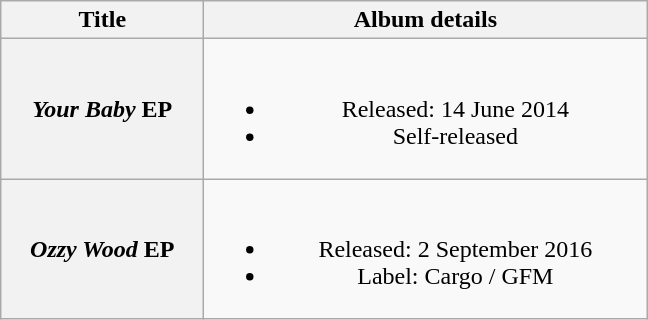<table class="wikitable plainrowheaders" style="text-align:center;">
<tr>
<th scope="col" style="width:8em;">Title</th>
<th scope="col" style="width:18em;">Album details</th>
</tr>
<tr>
<th scope="row"><em>Your Baby</em> EP</th>
<td><br><ul><li>Released: 14 June 2014</li><li>Self-released</li></ul></td>
</tr>
<tr>
<th scope="row"><em>Ozzy Wood</em> EP</th>
<td><br><ul><li>Released: 2 September 2016</li><li>Label: Cargo / GFM</li></ul></td>
</tr>
</table>
